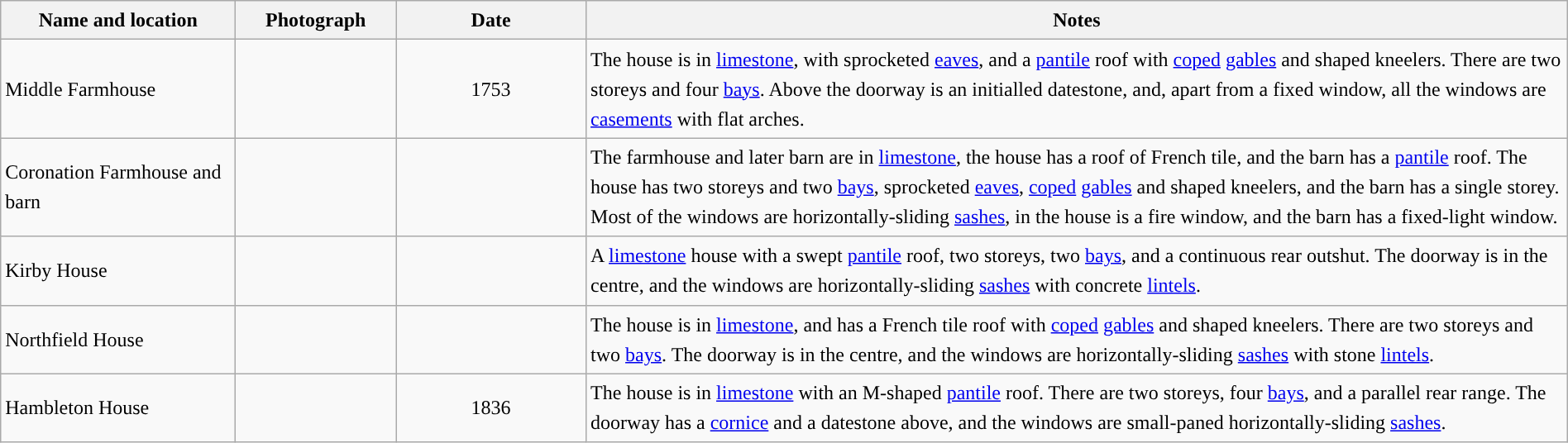<table class="wikitable sortable plainrowheaders" style="width:100%;border:0px;text-align:left;line-height:150%;">
<tr>
<th scope="col"  style="width:150px">Name and location</th>
<th scope="col"  style="width:100px" class="unsortable">Photograph</th>
<th scope="col"  style="width:120px">Date</th>
<th scope="col"  style="width:650px" class="unsortable">Notes</th>
</tr>
<tr>
<td>Middle Farmhouse<br><small></small></td>
<td></td>
<td align="center">1753</td>
<td>The house is in <a href='#'>limestone</a>, with sprocketed <a href='#'>eaves</a>, and a <a href='#'>pantile</a> roof with <a href='#'>coped</a> <a href='#'>gables</a> and shaped kneelers.  There are two storeys and four <a href='#'>bays</a>.  Above the doorway is an initialled datestone, and, apart from a fixed window, all the windows are <a href='#'>casements</a> with flat arches.</td>
</tr>
<tr>
<td>Coronation Farmhouse and barn<br><small></small></td>
<td></td>
<td align="center"></td>
<td>The farmhouse and later barn are in <a href='#'>limestone</a>, the house has a roof of French tile, and the barn has a <a href='#'>pantile</a> roof.  The house has two storeys and two <a href='#'>bays</a>, sprocketed <a href='#'>eaves</a>, <a href='#'>coped</a> <a href='#'>gables</a> and shaped kneelers, and the barn has a single storey. Most of the windows are horizontally-sliding <a href='#'>sashes</a>, in the house is a fire window, and the barn has a fixed-light window.</td>
</tr>
<tr>
<td>Kirby House<br><small></small></td>
<td></td>
<td align="center"></td>
<td>A <a href='#'>limestone</a> house with a swept <a href='#'>pantile</a> roof, two storeys, two <a href='#'>bays</a>, and a continuous rear outshut.  The doorway is in the centre, and the windows are horizontally-sliding <a href='#'>sashes</a> with concrete <a href='#'>lintels</a>.</td>
</tr>
<tr>
<td>Northfield House<br><small></small></td>
<td></td>
<td align="center"></td>
<td>The house is in <a href='#'>limestone</a>, and has a French tile roof with <a href='#'>coped</a> <a href='#'>gables</a> and shaped kneelers.  There are two storeys and two <a href='#'>bays</a>.  The doorway is in the centre, and the windows are horizontally-sliding <a href='#'>sashes</a> with stone <a href='#'>lintels</a>.</td>
</tr>
<tr>
<td>Hambleton House<br><small></small></td>
<td></td>
<td align="center">1836</td>
<td>The house is in  <a href='#'>limestone</a> with an M-shaped <a href='#'>pantile</a> roof.  There are two storeys, four <a href='#'>bays</a>, and a parallel rear range.  The doorway has a <a href='#'>cornice</a> and a datestone above, and the windows are small-paned horizontally-sliding <a href='#'>sashes</a>.</td>
</tr>
<tr>
</tr>
</table>
